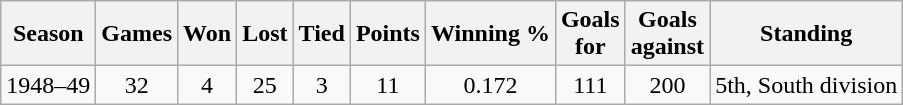<table class="wikitable" style="text-align:center">
<tr>
<th>Season</th>
<th>Games</th>
<th>Won</th>
<th>Lost</th>
<th>Tied</th>
<th>Points</th>
<th>Winning %</th>
<th>Goals<br>for</th>
<th>Goals<br>against</th>
<th>Standing</th>
</tr>
<tr>
<td>1948–49</td>
<td>32</td>
<td>4</td>
<td>25</td>
<td>3</td>
<td>11</td>
<td>0.172</td>
<td>111</td>
<td>200</td>
<td>5th, South division</td>
</tr>
</table>
